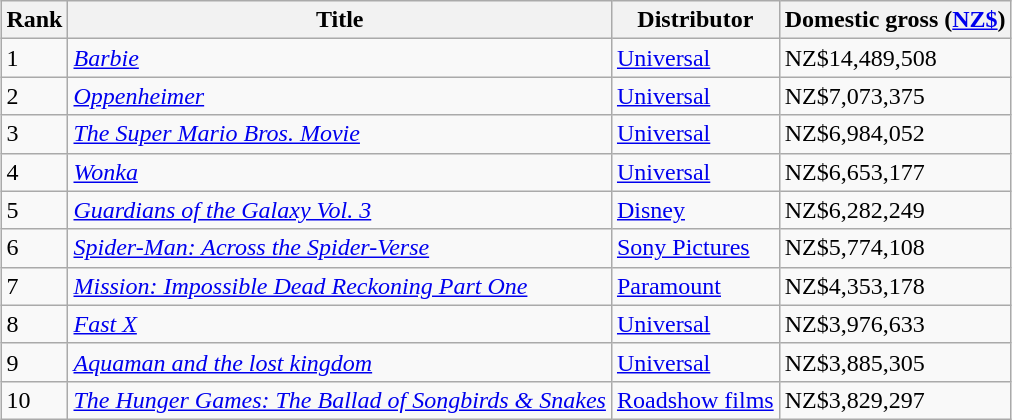<table class="wikitable sortable" style="margin:auto; margin:auto;">
<tr>
<th>Rank</th>
<th>Title</th>
<th>Distributor</th>
<th>Domestic gross (<a href='#'>NZ$</a>)</th>
</tr>
<tr>
<td>1</td>
<td><em><a href='#'>Barbie</a></em></td>
<td><a href='#'>Universal</a> </td>
<td>NZ$14,489,508</td>
</tr>
<tr>
<td>2</td>
<td><em><a href='#'>Oppenheimer</a></em></td>
<td><a href='#'>Universal</a></td>
<td>NZ$7,073,375</td>
</tr>
<tr>
<td>3</td>
<td><em><a href='#'>The Super Mario Bros. Movie</a></em></td>
<td><a href='#'>Universal</a></td>
<td>NZ$6,984,052</td>
</tr>
<tr>
<td>4</td>
<td><em><a href='#'>Wonka</a></em></td>
<td><a href='#'>Universal</a></td>
<td>NZ$6,653,177</td>
</tr>
<tr>
<td>5</td>
<td><em><a href='#'>Guardians of the Galaxy Vol. 3</a></em></td>
<td><a href='#'>Disney</a></td>
<td>NZ$6,282,249</td>
</tr>
<tr>
<td>6</td>
<td><em><a href='#'>Spider-Man: Across the Spider-Verse</a></em></td>
<td><a href='#'>Sony Pictures</a></td>
<td>NZ$5,774,108</td>
</tr>
<tr>
<td>7</td>
<td><em><a href='#'>Mission: Impossible Dead Reckoning Part One</a></em></td>
<td><a href='#'>Paramount</a></td>
<td>NZ$4,353,178</td>
</tr>
<tr>
<td>8</td>
<td><em><a href='#'>Fast X</a></em></td>
<td><a href='#'>Universal</a></td>
<td>NZ$3,976,633</td>
</tr>
<tr>
<td>9</td>
<td><em><a href='#'>Aquaman and the lost kingdom</a></em></td>
<td><a href='#'>Universal</a></td>
<td>NZ$3,885,305</td>
</tr>
<tr>
<td>10</td>
<td><em><a href='#'>The Hunger Games: The Ballad of Songbirds & Snakes</a></em></td>
<td><a href='#'>Roadshow films</a></td>
<td>NZ$3,829,297</td>
</tr>
</table>
